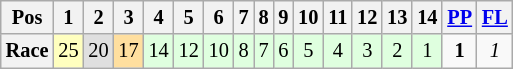<table class="wikitable" style="font-size: 85%">
<tr>
<th>Pos</th>
<th>1</th>
<th>2</th>
<th>3</th>
<th>4</th>
<th>5</th>
<th>6</th>
<th>7</th>
<th>8</th>
<th>9</th>
<th>10</th>
<th>11</th>
<th>12</th>
<th>13</th>
<th>14</th>
<th><a href='#'>PP</a></th>
<th><a href='#'>FL</a></th>
</tr>
<tr align="center">
<th>Race</th>
<td style="background:#FFFFBF;">25</td>
<td style="background:#DFDFDF;">20</td>
<td style="background:#FFDF9F;">17</td>
<td style="background:#DFFFDF;">14</td>
<td style="background:#DFFFDF;">12</td>
<td style="background:#DFFFDF;">10</td>
<td style="background:#DFFFDF;">8</td>
<td style="background:#DFFFDF;">7</td>
<td style="background:#DFFFDF;">6</td>
<td style="background:#DFFFDF;">5</td>
<td style="background:#DFFFDF;">4</td>
<td style="background:#DFFFDF;">3</td>
<td style="background:#DFFFDF;">2</td>
<td style="background:#DFFFDF;">1</td>
<td><strong>1</strong></td>
<td><em>1</em></td>
</tr>
</table>
